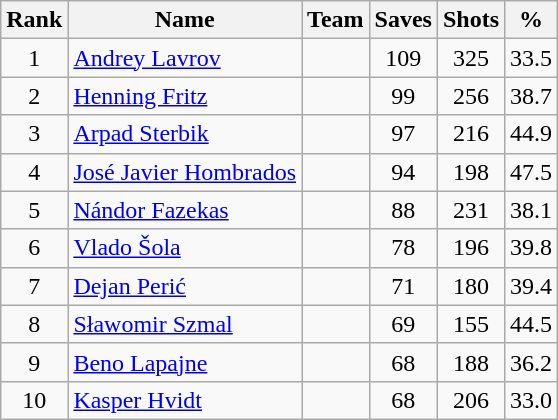<table class="wikitable" style="text-align: center;">
<tr>
<th>Rank</th>
<th>Name</th>
<th>Team</th>
<th>Saves</th>
<th>Shots</th>
<th>%</th>
</tr>
<tr>
<td>1</td>
<td align="left"><a href='#'>Andrey Lavrov</a></td>
<td align="left"></td>
<td>109</td>
<td>325</td>
<td>33.5</td>
</tr>
<tr>
<td>2</td>
<td align="left"><a href='#'>Henning Fritz</a></td>
<td align="left"></td>
<td>99</td>
<td>256</td>
<td>38.7</td>
</tr>
<tr>
<td>3</td>
<td align="left"><a href='#'>Arpad Sterbik</a></td>
<td align="left"></td>
<td>97</td>
<td>216</td>
<td>44.9</td>
</tr>
<tr>
<td>4</td>
<td align="left"><a href='#'>José Javier Hombrados</a></td>
<td align="left"></td>
<td>94</td>
<td>198</td>
<td>47.5</td>
</tr>
<tr>
<td>5</td>
<td align="left"><a href='#'>Nándor Fazekas</a></td>
<td align="left"></td>
<td>88</td>
<td>231</td>
<td>38.1</td>
</tr>
<tr>
<td>6</td>
<td align="left"><a href='#'>Vlado Šola</a></td>
<td align="left"></td>
<td>78</td>
<td>196</td>
<td>39.8</td>
</tr>
<tr>
<td>7</td>
<td align="left"><a href='#'>Dejan Perić</a></td>
<td align="left"></td>
<td>71</td>
<td>180</td>
<td>39.4</td>
</tr>
<tr>
<td>8</td>
<td align="left"><a href='#'>Sławomir Szmal</a></td>
<td align="left"></td>
<td>69</td>
<td>155</td>
<td>44.5</td>
</tr>
<tr>
<td>9</td>
<td align="left"><a href='#'>Beno Lapajne</a></td>
<td align="left"></td>
<td>68</td>
<td>188</td>
<td>36.2</td>
</tr>
<tr>
<td>10</td>
<td align="left"><a href='#'>Kasper Hvidt</a></td>
<td align="left"></td>
<td>68</td>
<td>206</td>
<td>33.0</td>
</tr>
</table>
